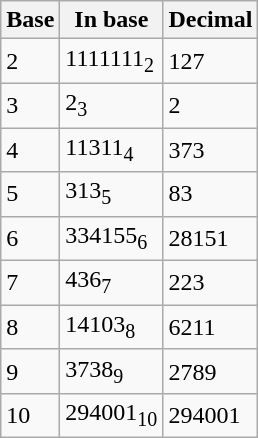<table class="wikitable">
<tr>
<th>Base</th>
<th>In base</th>
<th>Decimal</th>
</tr>
<tr>
<td>2</td>
<td>1111111<sub>2</sub></td>
<td>127</td>
</tr>
<tr>
<td>3</td>
<td>2<sub>3</sub></td>
<td>2</td>
</tr>
<tr>
<td>4</td>
<td>11311<sub>4</sub></td>
<td>373</td>
</tr>
<tr>
<td>5</td>
<td>313<sub>5</sub></td>
<td>83</td>
</tr>
<tr>
<td>6</td>
<td>334155<sub>6</sub></td>
<td>28151</td>
</tr>
<tr>
<td>7</td>
<td>436<sub>7</sub></td>
<td>223</td>
</tr>
<tr>
<td>8</td>
<td>14103<sub>8</sub></td>
<td>6211</td>
</tr>
<tr>
<td>9</td>
<td>3738<sub>9</sub></td>
<td>2789</td>
</tr>
<tr>
<td>10</td>
<td>294001<sub>10</sub></td>
<td>294001</td>
</tr>
</table>
